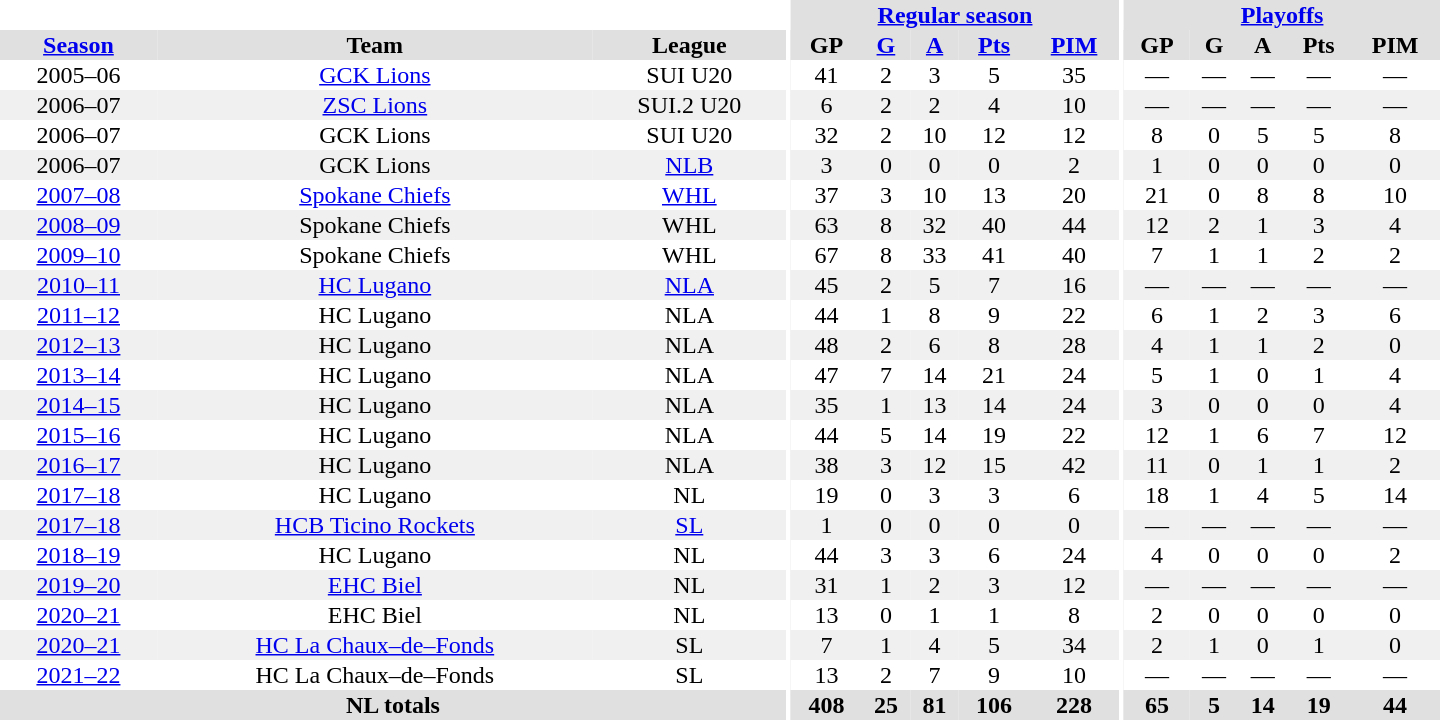<table border="0" cellpadding="1" cellspacing="0" style="text-align:center; width:60em">
<tr bgcolor="#e0e0e0">
<th colspan="3" bgcolor="#ffffff"></th>
<th rowspan="99" bgcolor="#ffffff"></th>
<th colspan="5"><a href='#'>Regular season</a></th>
<th rowspan="99" bgcolor="#ffffff"></th>
<th colspan="5"><a href='#'>Playoffs</a></th>
</tr>
<tr bgcolor="#e0e0e0">
<th><a href='#'>Season</a></th>
<th>Team</th>
<th>League</th>
<th>GP</th>
<th><a href='#'>G</a></th>
<th><a href='#'>A</a></th>
<th><a href='#'>Pts</a></th>
<th><a href='#'>PIM</a></th>
<th>GP</th>
<th>G</th>
<th>A</th>
<th>Pts</th>
<th>PIM</th>
</tr>
<tr>
<td>2005–06</td>
<td><a href='#'>GCK Lions</a></td>
<td>SUI U20</td>
<td>41</td>
<td>2</td>
<td>3</td>
<td>5</td>
<td>35</td>
<td>—</td>
<td>—</td>
<td>—</td>
<td>—</td>
<td>—</td>
</tr>
<tr bgcolor="#f0f0f0">
<td>2006–07</td>
<td><a href='#'>ZSC Lions</a></td>
<td>SUI.2 U20</td>
<td>6</td>
<td>2</td>
<td>2</td>
<td>4</td>
<td>10</td>
<td>—</td>
<td>—</td>
<td>—</td>
<td>—</td>
<td>—</td>
</tr>
<tr>
<td>2006–07</td>
<td>GCK Lions</td>
<td>SUI U20</td>
<td>32</td>
<td>2</td>
<td>10</td>
<td>12</td>
<td>12</td>
<td>8</td>
<td>0</td>
<td>5</td>
<td>5</td>
<td>8</td>
</tr>
<tr bgcolor="#f0f0f0">
<td>2006–07</td>
<td>GCK Lions</td>
<td><a href='#'>NLB</a></td>
<td>3</td>
<td>0</td>
<td>0</td>
<td>0</td>
<td>2</td>
<td>1</td>
<td>0</td>
<td>0</td>
<td>0</td>
<td>0</td>
</tr>
<tr>
<td><a href='#'>2007–08</a></td>
<td><a href='#'>Spokane Chiefs</a></td>
<td><a href='#'>WHL</a></td>
<td>37</td>
<td>3</td>
<td>10</td>
<td>13</td>
<td>20</td>
<td>21</td>
<td>0</td>
<td>8</td>
<td>8</td>
<td>10</td>
</tr>
<tr bgcolor="#f0f0f0">
<td><a href='#'>2008–09</a></td>
<td>Spokane Chiefs</td>
<td>WHL</td>
<td>63</td>
<td>8</td>
<td>32</td>
<td>40</td>
<td>44</td>
<td>12</td>
<td>2</td>
<td>1</td>
<td>3</td>
<td>4</td>
</tr>
<tr>
<td><a href='#'>2009–10</a></td>
<td>Spokane Chiefs</td>
<td>WHL</td>
<td>67</td>
<td>8</td>
<td>33</td>
<td>41</td>
<td>40</td>
<td>7</td>
<td>1</td>
<td>1</td>
<td>2</td>
<td>2</td>
</tr>
<tr bgcolor="#f0f0f0">
<td><a href='#'>2010–11</a></td>
<td><a href='#'>HC Lugano</a></td>
<td><a href='#'>NLA</a></td>
<td>45</td>
<td>2</td>
<td>5</td>
<td>7</td>
<td>16</td>
<td>—</td>
<td>—</td>
<td>—</td>
<td>—</td>
<td>—</td>
</tr>
<tr>
<td><a href='#'>2011–12</a></td>
<td>HC Lugano</td>
<td>NLA</td>
<td>44</td>
<td>1</td>
<td>8</td>
<td>9</td>
<td>22</td>
<td>6</td>
<td>1</td>
<td>2</td>
<td>3</td>
<td>6</td>
</tr>
<tr bgcolor="#f0f0f0">
<td><a href='#'>2012–13</a></td>
<td>HC Lugano</td>
<td>NLA</td>
<td>48</td>
<td>2</td>
<td>6</td>
<td>8</td>
<td>28</td>
<td>4</td>
<td>1</td>
<td>1</td>
<td>2</td>
<td>0</td>
</tr>
<tr>
<td><a href='#'>2013–14</a></td>
<td>HC Lugano</td>
<td>NLA</td>
<td>47</td>
<td>7</td>
<td>14</td>
<td>21</td>
<td>24</td>
<td>5</td>
<td>1</td>
<td>0</td>
<td>1</td>
<td>4</td>
</tr>
<tr bgcolor="#f0f0f0">
<td><a href='#'>2014–15</a></td>
<td>HC Lugano</td>
<td>NLA</td>
<td>35</td>
<td>1</td>
<td>13</td>
<td>14</td>
<td>24</td>
<td>3</td>
<td>0</td>
<td>0</td>
<td>0</td>
<td>4</td>
</tr>
<tr>
<td><a href='#'>2015–16</a></td>
<td>HC Lugano</td>
<td>NLA</td>
<td>44</td>
<td>5</td>
<td>14</td>
<td>19</td>
<td>22</td>
<td>12</td>
<td>1</td>
<td>6</td>
<td>7</td>
<td>12</td>
</tr>
<tr bgcolor="#f0f0f0">
<td><a href='#'>2016–17</a></td>
<td>HC Lugano</td>
<td>NLA</td>
<td>38</td>
<td>3</td>
<td>12</td>
<td>15</td>
<td>42</td>
<td>11</td>
<td>0</td>
<td>1</td>
<td>1</td>
<td>2</td>
</tr>
<tr>
<td><a href='#'>2017–18</a></td>
<td>HC Lugano</td>
<td>NL</td>
<td>19</td>
<td>0</td>
<td>3</td>
<td>3</td>
<td>6</td>
<td>18</td>
<td>1</td>
<td>4</td>
<td>5</td>
<td>14</td>
</tr>
<tr bgcolor="#f0f0f0">
<td><a href='#'>2017–18</a></td>
<td><a href='#'>HCB Ticino Rockets</a></td>
<td><a href='#'>SL</a></td>
<td>1</td>
<td>0</td>
<td>0</td>
<td>0</td>
<td>0</td>
<td>—</td>
<td>—</td>
<td>—</td>
<td>—</td>
<td>—</td>
</tr>
<tr>
<td><a href='#'>2018–19</a></td>
<td>HC Lugano</td>
<td>NL</td>
<td>44</td>
<td>3</td>
<td>3</td>
<td>6</td>
<td>24</td>
<td>4</td>
<td>0</td>
<td>0</td>
<td>0</td>
<td>2</td>
</tr>
<tr bgcolor="#f0f0f0">
<td><a href='#'>2019–20</a></td>
<td><a href='#'>EHC Biel</a></td>
<td>NL</td>
<td>31</td>
<td>1</td>
<td>2</td>
<td>3</td>
<td>12</td>
<td>—</td>
<td>—</td>
<td>—</td>
<td>—</td>
<td>—</td>
</tr>
<tr>
<td><a href='#'>2020–21</a></td>
<td>EHC Biel</td>
<td>NL</td>
<td>13</td>
<td>0</td>
<td>1</td>
<td>1</td>
<td>8</td>
<td>2</td>
<td>0</td>
<td>0</td>
<td>0</td>
<td>0</td>
</tr>
<tr bgcolor="#f0f0f0">
<td><a href='#'>2020–21</a></td>
<td><a href='#'>HC La Chaux–de–Fonds</a></td>
<td>SL</td>
<td>7</td>
<td>1</td>
<td>4</td>
<td>5</td>
<td>34</td>
<td>2</td>
<td>1</td>
<td>0</td>
<td>1</td>
<td>0</td>
</tr>
<tr>
<td><a href='#'>2021–22</a></td>
<td>HC La Chaux–de–Fonds</td>
<td>SL</td>
<td>13</td>
<td>2</td>
<td>7</td>
<td>9</td>
<td>10</td>
<td>—</td>
<td>—</td>
<td>—</td>
<td>—</td>
<td>—</td>
</tr>
<tr bgcolor="#e0e0e0">
<th colspan="3">NL totals</th>
<th>408</th>
<th>25</th>
<th>81</th>
<th>106</th>
<th>228</th>
<th>65</th>
<th>5</th>
<th>14</th>
<th>19</th>
<th>44</th>
</tr>
</table>
